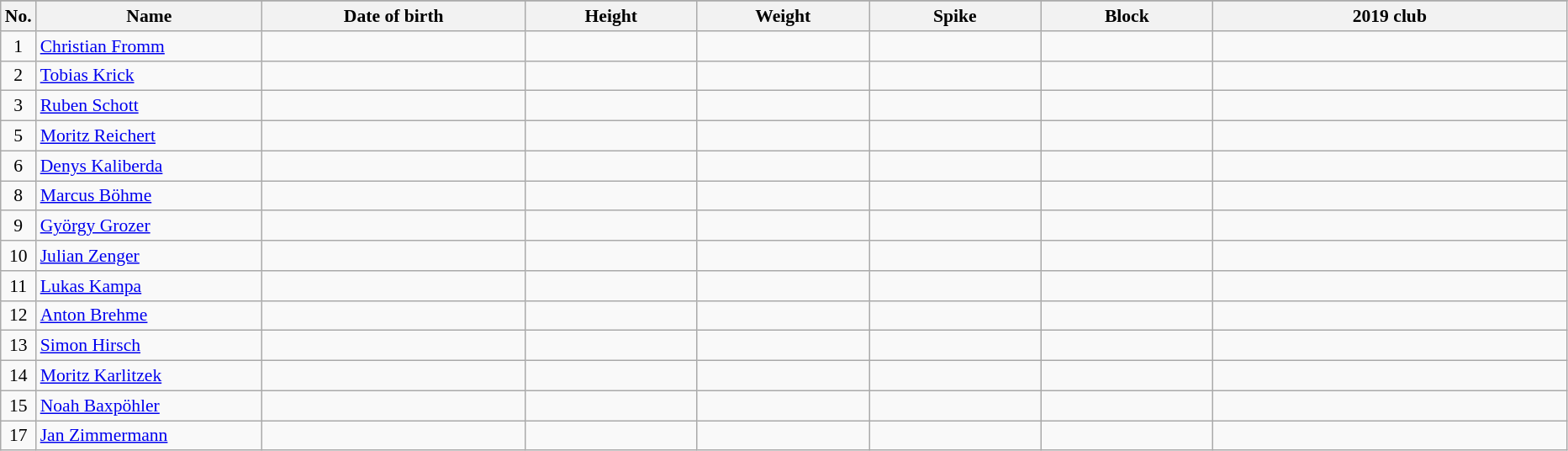<table class="wikitable sortable" style="font-size:90%; text-align:center;">
<tr>
</tr>
<tr>
<th>No.</th>
<th style="width:12em">Name</th>
<th style="width:14em">Date of birth</th>
<th style="width:9em">Height</th>
<th style="width:9em">Weight</th>
<th style="width:9em">Spike</th>
<th style="width:9em">Block</th>
<th style="width:19em">2019 club</th>
</tr>
<tr>
<td>1</td>
<td align=left><a href='#'>Christian Fromm</a></td>
<td></td>
<td></td>
<td></td>
<td></td>
<td></td>
<td></td>
</tr>
<tr>
<td>2</td>
<td align=left><a href='#'>Tobias Krick</a></td>
<td></td>
<td></td>
<td></td>
<td></td>
<td></td>
<td></td>
</tr>
<tr>
<td>3</td>
<td align=left><a href='#'>Ruben Schott</a></td>
<td></td>
<td></td>
<td></td>
<td></td>
<td></td>
<td></td>
</tr>
<tr>
<td>5</td>
<td align=left><a href='#'>Moritz Reichert</a></td>
<td></td>
<td></td>
<td></td>
<td></td>
<td></td>
<td></td>
</tr>
<tr>
<td>6</td>
<td align=left><a href='#'>Denys Kaliberda</a></td>
<td></td>
<td></td>
<td></td>
<td></td>
<td></td>
<td></td>
</tr>
<tr>
<td>8</td>
<td align=left><a href='#'>Marcus Böhme</a></td>
<td></td>
<td></td>
<td></td>
<td></td>
<td></td>
<td></td>
</tr>
<tr>
<td>9</td>
<td align=left><a href='#'>György Grozer</a></td>
<td></td>
<td></td>
<td></td>
<td></td>
<td></td>
<td></td>
</tr>
<tr>
<td>10</td>
<td align=left><a href='#'>Julian Zenger</a></td>
<td></td>
<td></td>
<td></td>
<td></td>
<td></td>
<td></td>
</tr>
<tr>
<td>11</td>
<td align=left><a href='#'>Lukas Kampa</a></td>
<td></td>
<td></td>
<td></td>
<td></td>
<td></td>
<td></td>
</tr>
<tr>
<td>12</td>
<td align=left><a href='#'>Anton Brehme</a></td>
<td></td>
<td></td>
<td></td>
<td></td>
<td></td>
<td></td>
</tr>
<tr>
<td>13</td>
<td align=left><a href='#'>Simon Hirsch</a></td>
<td></td>
<td></td>
<td></td>
<td></td>
<td></td>
<td></td>
</tr>
<tr>
<td>14</td>
<td align=left><a href='#'>Moritz Karlitzek</a></td>
<td></td>
<td></td>
<td></td>
<td></td>
<td></td>
<td></td>
</tr>
<tr>
<td>15</td>
<td align=left><a href='#'>Noah Baxpöhler</a></td>
<td></td>
<td></td>
<td></td>
<td></td>
<td></td>
<td></td>
</tr>
<tr>
<td>17</td>
<td align=left><a href='#'>Jan Zimmermann</a></td>
<td></td>
<td></td>
<td></td>
<td></td>
<td></td>
<td></td>
</tr>
</table>
